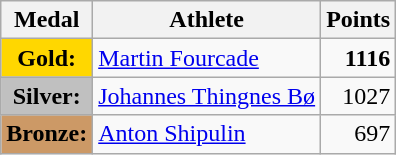<table class="wikitable">
<tr>
<th>Medal</th>
<th>Athlete</th>
<th>Points</th>
</tr>
<tr>
<td style="text-align:center;background-color:gold;"><strong>Gold:</strong></td>
<td> <a href='#'>Martin Fourcade</a></td>
<td align="right"><strong>1116</strong></td>
</tr>
<tr>
<td style="text-align:center;background-color:silver;"><strong>Silver:</strong></td>
<td> <a href='#'>Johannes Thingnes Bø</a></td>
<td align="right">1027</td>
</tr>
<tr>
<td style="text-align:center;background-color:#CC9966;"><strong>Bronze:</strong></td>
<td> <a href='#'>Anton Shipulin</a></td>
<td align="right">697</td>
</tr>
</table>
